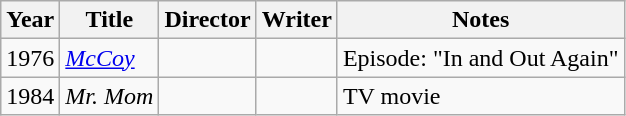<table class="wikitable plainrowheaders">
<tr>
<th>Year</th>
<th>Title</th>
<th>Director</th>
<th>Writer</th>
<th>Notes</th>
</tr>
<tr>
<td>1976</td>
<td><em><a href='#'>McCoy</a></em></td>
<td></td>
<td></td>
<td>Episode: "In and Out Again"</td>
</tr>
<tr>
<td>1984</td>
<td><em>Mr. Mom</em></td>
<td></td>
<td></td>
<td>TV movie</td>
</tr>
</table>
